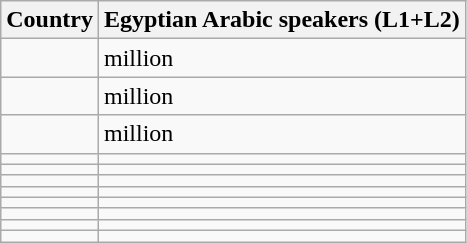<table class="wikitable">
<tr>
<th>Country</th>
<th>Egyptian Arabic speakers (L1+L2)</th>
</tr>
<tr>
<td></td>
<td> million</td>
</tr>
<tr>
<td></td>
<td> million</td>
</tr>
<tr>
<td></td>
<td> million</td>
</tr>
<tr>
<td></td>
<td></td>
</tr>
<tr>
<td></td>
<td></td>
</tr>
<tr>
<td></td>
<td></td>
</tr>
<tr>
<td></td>
<td></td>
</tr>
<tr>
<td></td>
<td></td>
</tr>
<tr>
<td></td>
<td></td>
</tr>
<tr>
<td></td>
<td></td>
</tr>
<tr>
<td></td>
<td></td>
</tr>
</table>
